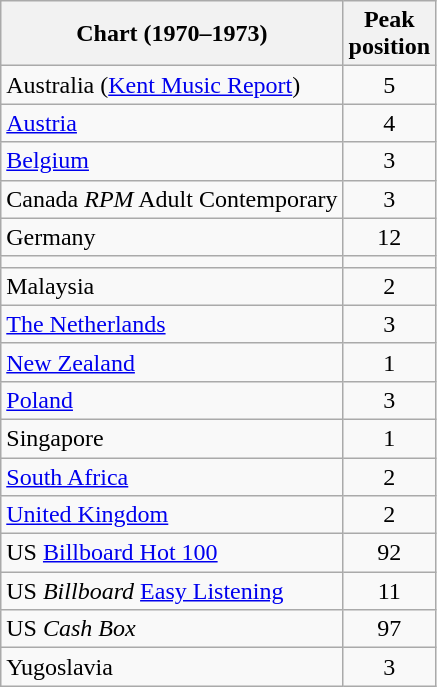<table class="wikitable sortable">
<tr>
<th align="left">Chart (1970–1973)</th>
<th style="text-align:center;">Peak<br>position</th>
</tr>
<tr>
<td>Australia (<a href='#'>Kent Music Report</a>)</td>
<td style="text-align:center;">5</td>
</tr>
<tr>
<td align="left"><a href='#'>Austria</a></td>
<td style="text-align:center;">4</td>
</tr>
<tr>
<td><a href='#'>Belgium</a></td>
<td style="text-align:center;">3</td>
</tr>
<tr>
<td>Canada <em>RPM</em> Adult Contemporary</td>
<td style="text-align:center;">3</td>
</tr>
<tr>
<td>Germany</td>
<td style="text-align:center;">12</td>
</tr>
<tr>
<td></td>
</tr>
<tr>
<td align="left">Malaysia</td>
<td style="text-align:center;">2</td>
</tr>
<tr>
<td align="left"><a href='#'>The Netherlands</a></td>
<td style="text-align:center;">3</td>
</tr>
<tr>
<td align="left"><a href='#'>New Zealand</a></td>
<td style="text-align:center;">1</td>
</tr>
<tr>
<td align="left"><a href='#'>Poland</a></td>
<td style="text-align:center;">3</td>
</tr>
<tr>
<td align="left">Singapore</td>
<td style="text-align:center;">1</td>
</tr>
<tr>
<td align="left"><a href='#'>South Africa</a></td>
<td style="text-align:center;">2</td>
</tr>
<tr>
<td align="left"><a href='#'>United Kingdom</a></td>
<td style="text-align:center;">2</td>
</tr>
<tr>
<td>US <a href='#'>Billboard Hot 100</a></td>
<td style="text-align:center;">92</td>
</tr>
<tr>
<td>US <em>Billboard</em> <a href='#'>Easy Listening</a></td>
<td style="text-align:center;">11</td>
</tr>
<tr>
<td>US <em>Cash Box</em></td>
<td style="text-align:center;">97</td>
</tr>
<tr>
<td align="left">Yugoslavia</td>
<td style="text-align:center;">3</td>
</tr>
</table>
